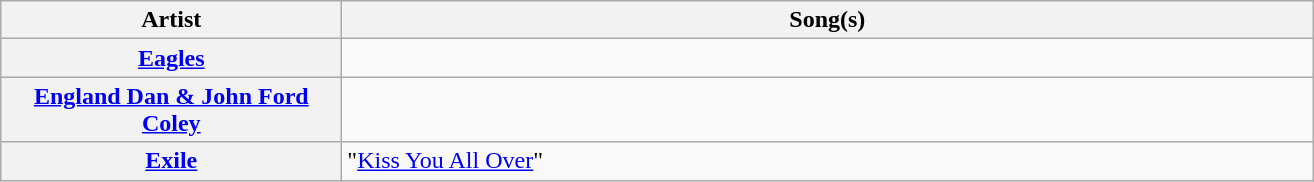<table class="wikitable plainrowheaders sortable">
<tr>
<th scope="col" style="width:220px;">Artist</th>
<th scope="col" style="width:640px;">Song(s)</th>
</tr>
<tr>
<th scope="row"><a href='#'>Eagles</a></th>
<td></td>
</tr>
<tr>
<th scope="row"><a href='#'>England Dan & John Ford Coley</a></th>
<td></td>
</tr>
<tr>
<th scope="row"><a href='#'>Exile</a></th>
<td>"<a href='#'>Kiss You All Over</a>"</td>
</tr>
</table>
